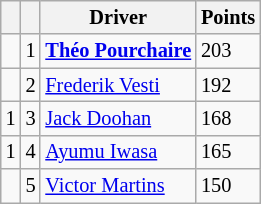<table class="wikitable" style="font-size: 85%;">
<tr>
<th></th>
<th></th>
<th>Driver</th>
<th>Points</th>
</tr>
<tr>
<td align="left"></td>
<td align="center">1</td>
<td> <strong><a href='#'>Théo Pourchaire</a></strong></td>
<td>203</td>
</tr>
<tr>
<td align="left"></td>
<td align="center">2</td>
<td> <a href='#'>Frederik Vesti</a></td>
<td>192</td>
</tr>
<tr>
<td align="left"> 1</td>
<td align="center">3</td>
<td> <a href='#'>Jack Doohan</a></td>
<td>168</td>
</tr>
<tr>
<td align="left"> 1</td>
<td align="center">4</td>
<td> <a href='#'>Ayumu Iwasa</a></td>
<td>165</td>
</tr>
<tr>
<td align="left"></td>
<td align="center">5</td>
<td> <a href='#'>Victor Martins</a></td>
<td>150</td>
</tr>
</table>
